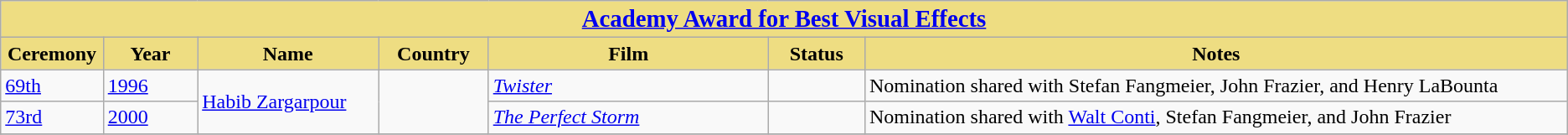<table class="wikitable sortable" style="text-align: left">
<tr>
<th colspan=7 align=center style="background:#EEDD82"><big><a href='#'>Academy Award for Best Visual Effects</a></big></th>
</tr>
<tr>
<th style="background-color:#EEDD82; width:075px;">Ceremony</th>
<th style="background-color:#EEDD82; width:075px;">Year</th>
<th style="background-color:#EEDD82; width:150px;">Name</th>
<th style="background-color:#EEDD82; width:085px;">Country</th>
<th style="background-color:#EEDD82; width:250px;">Film</th>
<th style="background-color:#EEDD82; width:075px;">Status</th>
<th style="background-color:#EEDD82; width:650px;">Notes</th>
</tr>
<tr>
<td><a href='#'>69th</a></td>
<td><a href='#'>1996</a></td>
<td rowspan=2><a href='#'>Habib Zargarpour</a></td>
<td rowspan=2></td>
<td><em><a href='#'>Twister</a></em></td>
<td></td>
<td>Nomination shared with Stefan Fangmeier, John Frazier, and Henry LaBounta</td>
</tr>
<tr>
<td><a href='#'>73rd</a></td>
<td><a href='#'>2000</a></td>
<td><em><a href='#'>The Perfect Storm</a></em></td>
<td></td>
<td>Nomination shared with <a href='#'>Walt Conti</a>, Stefan Fangmeier, and John Frazier</td>
</tr>
<tr>
</tr>
</table>
